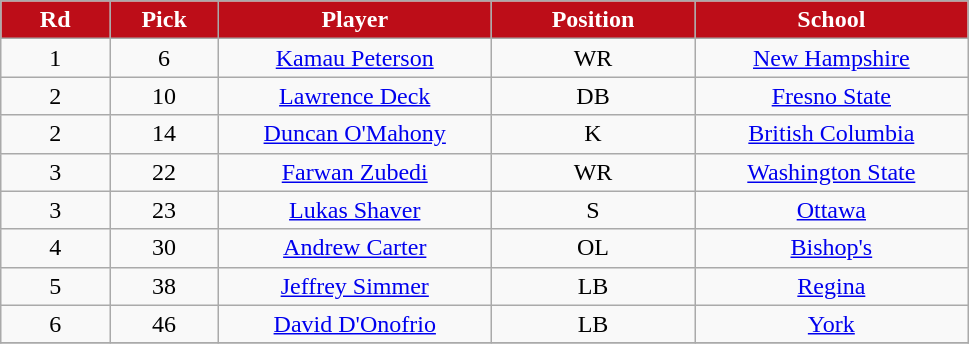<table class="wikitable sortable">
<tr>
<th style="background:#bd0d18;color:#FFFFFF;"  width="8%">Rd</th>
<th style="background:#bd0d18;color:#FFFFFF;"  width="8%">Pick</th>
<th style="background:#bd0d18;color:#FFFFFF;"  width="20%">Player</th>
<th style="background:#bd0d18;color:#FFFFFF;"  width="15%">Position</th>
<th style="background:#bd0d18;color:#FFFFFF;"  width="20%">School</th>
</tr>
<tr align="center">
<td align=center>1</td>
<td>6</td>
<td><a href='#'>Kamau Peterson</a></td>
<td>WR</td>
<td><a href='#'>New Hampshire</a></td>
</tr>
<tr align="center">
<td align=center>2</td>
<td>10</td>
<td><a href='#'>Lawrence Deck</a></td>
<td>DB</td>
<td><a href='#'>Fresno State</a></td>
</tr>
<tr align="center">
<td align=center>2</td>
<td>14</td>
<td><a href='#'>Duncan O'Mahony</a></td>
<td>K</td>
<td><a href='#'>British Columbia</a></td>
</tr>
<tr align="center">
<td align=center>3</td>
<td>22</td>
<td><a href='#'>Farwan Zubedi</a></td>
<td>WR</td>
<td><a href='#'>Washington State</a></td>
</tr>
<tr align="center">
<td align=center>3</td>
<td>23</td>
<td><a href='#'>Lukas Shaver</a></td>
<td>S</td>
<td><a href='#'>Ottawa</a></td>
</tr>
<tr align="center">
<td align=center>4</td>
<td>30</td>
<td><a href='#'>Andrew Carter</a></td>
<td>OL</td>
<td><a href='#'>Bishop's</a></td>
</tr>
<tr align="center">
<td align=center>5</td>
<td>38</td>
<td><a href='#'>Jeffrey Simmer</a></td>
<td>LB</td>
<td><a href='#'>Regina</a></td>
</tr>
<tr align="center">
<td align=center>6</td>
<td>46</td>
<td><a href='#'>David D'Onofrio</a></td>
<td>LB</td>
<td><a href='#'>York</a></td>
</tr>
<tr>
</tr>
</table>
